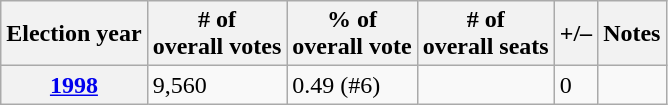<table class=wikitable>
<tr>
<th>Election year</th>
<th># of<br>overall votes</th>
<th>% of<br>overall vote</th>
<th># of<br>overall seats</th>
<th>+/–</th>
<th>Notes</th>
</tr>
<tr>
<th><a href='#'>1998</a></th>
<td>9,560</td>
<td>0.49 (#6)</td>
<td></td>
<td> 0</td>
<td></td>
</tr>
</table>
